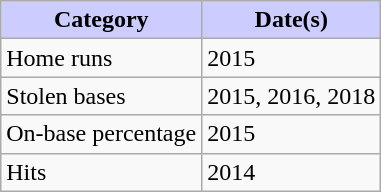<table class="wikitable sortable">
<tr>
<th style="background:#ccf;">Category</th>
<th style="background:#ccf;">Date(s)</th>
</tr>
<tr>
<td>Home runs</td>
<td>2015</td>
</tr>
<tr>
<td>Stolen bases</td>
<td>2015, 2016, 2018</td>
</tr>
<tr>
<td>On-base percentage</td>
<td>2015</td>
</tr>
<tr>
<td>Hits</td>
<td>2014</td>
</tr>
</table>
